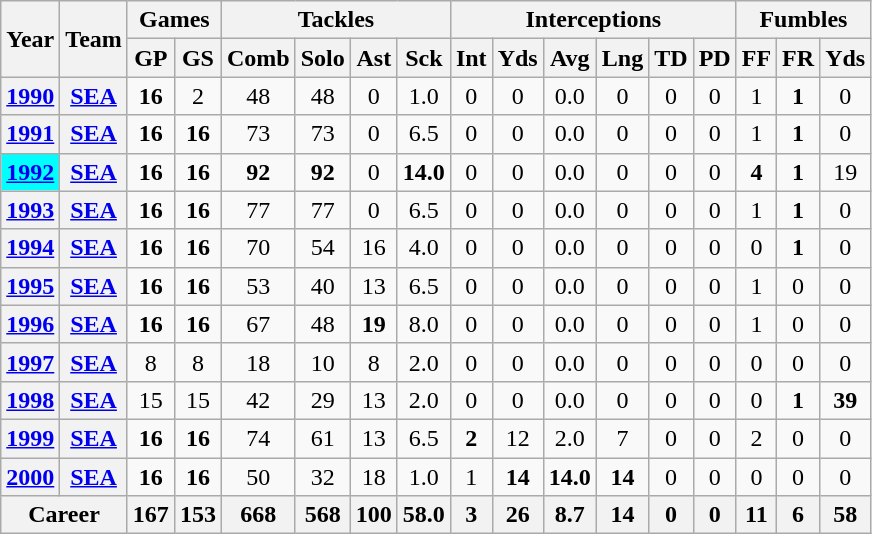<table class="wikitable" style="text-align:center">
<tr>
<th rowspan="2">Year</th>
<th rowspan="2">Team</th>
<th colspan="2">Games</th>
<th colspan="4">Tackles</th>
<th colspan="6">Interceptions</th>
<th colspan="3">Fumbles</th>
</tr>
<tr>
<th>GP</th>
<th>GS</th>
<th>Comb</th>
<th>Solo</th>
<th>Ast</th>
<th>Sck</th>
<th>Int</th>
<th>Yds</th>
<th>Avg</th>
<th>Lng</th>
<th>TD</th>
<th>PD</th>
<th>FF</th>
<th>FR</th>
<th>Yds</th>
</tr>
<tr>
<th><a href='#'>1990</a></th>
<th><a href='#'>SEA</a></th>
<td><strong>16</strong></td>
<td>2</td>
<td>48</td>
<td>48</td>
<td>0</td>
<td>1.0</td>
<td>0</td>
<td>0</td>
<td>0.0</td>
<td>0</td>
<td>0</td>
<td>0</td>
<td>1</td>
<td><strong>1</strong></td>
<td>0</td>
</tr>
<tr>
<th><a href='#'>1991</a></th>
<th><a href='#'>SEA</a></th>
<td><strong>16</strong></td>
<td><strong>16</strong></td>
<td>73</td>
<td>73</td>
<td>0</td>
<td>6.5</td>
<td>0</td>
<td>0</td>
<td>0.0</td>
<td>0</td>
<td>0</td>
<td>0</td>
<td>1</td>
<td><strong>1</strong></td>
<td>0</td>
</tr>
<tr>
<th style="background:#00FFFF;"><a href='#'>1992</a></th>
<th><a href='#'>SEA</a></th>
<td><strong>16</strong></td>
<td><strong>16</strong></td>
<td><strong>92</strong></td>
<td><strong>92</strong></td>
<td>0</td>
<td><strong>14.0</strong></td>
<td>0</td>
<td>0</td>
<td>0.0</td>
<td>0</td>
<td>0</td>
<td>0</td>
<td><strong>4</strong></td>
<td><strong>1</strong></td>
<td>19</td>
</tr>
<tr>
<th><a href='#'>1993</a></th>
<th><a href='#'>SEA</a></th>
<td><strong>16</strong></td>
<td><strong>16</strong></td>
<td>77</td>
<td>77</td>
<td>0</td>
<td>6.5</td>
<td>0</td>
<td>0</td>
<td>0.0</td>
<td>0</td>
<td>0</td>
<td>0</td>
<td>1</td>
<td><strong>1</strong></td>
<td>0</td>
</tr>
<tr>
<th><a href='#'>1994</a></th>
<th><a href='#'>SEA</a></th>
<td><strong>16</strong></td>
<td><strong>16</strong></td>
<td>70</td>
<td>54</td>
<td>16</td>
<td>4.0</td>
<td>0</td>
<td>0</td>
<td>0.0</td>
<td>0</td>
<td>0</td>
<td>0</td>
<td>0</td>
<td><strong>1</strong></td>
<td>0</td>
</tr>
<tr>
<th><a href='#'>1995</a></th>
<th><a href='#'>SEA</a></th>
<td><strong>16</strong></td>
<td><strong>16</strong></td>
<td>53</td>
<td>40</td>
<td>13</td>
<td>6.5</td>
<td>0</td>
<td>0</td>
<td>0.0</td>
<td>0</td>
<td>0</td>
<td>0</td>
<td>1</td>
<td>0</td>
<td>0</td>
</tr>
<tr>
<th><a href='#'>1996</a></th>
<th><a href='#'>SEA</a></th>
<td><strong>16</strong></td>
<td><strong>16</strong></td>
<td>67</td>
<td>48</td>
<td><strong>19</strong></td>
<td>8.0</td>
<td>0</td>
<td>0</td>
<td>0.0</td>
<td>0</td>
<td>0</td>
<td>0</td>
<td>1</td>
<td>0</td>
<td>0</td>
</tr>
<tr>
<th><a href='#'>1997</a></th>
<th><a href='#'>SEA</a></th>
<td>8</td>
<td>8</td>
<td>18</td>
<td>10</td>
<td>8</td>
<td>2.0</td>
<td>0</td>
<td>0</td>
<td>0.0</td>
<td>0</td>
<td>0</td>
<td>0</td>
<td>0</td>
<td>0</td>
<td>0</td>
</tr>
<tr>
<th><a href='#'>1998</a></th>
<th><a href='#'>SEA</a></th>
<td>15</td>
<td>15</td>
<td>42</td>
<td>29</td>
<td>13</td>
<td>2.0</td>
<td>0</td>
<td>0</td>
<td>0.0</td>
<td>0</td>
<td>0</td>
<td>0</td>
<td>0</td>
<td><strong>1</strong></td>
<td><strong>39</strong></td>
</tr>
<tr>
<th><a href='#'>1999</a></th>
<th><a href='#'>SEA</a></th>
<td><strong>16</strong></td>
<td><strong>16</strong></td>
<td>74</td>
<td>61</td>
<td>13</td>
<td>6.5</td>
<td><strong>2</strong></td>
<td>12</td>
<td>2.0</td>
<td>7</td>
<td>0</td>
<td>0</td>
<td>2</td>
<td>0</td>
<td>0</td>
</tr>
<tr>
<th><a href='#'>2000</a></th>
<th><a href='#'>SEA</a></th>
<td><strong>16</strong></td>
<td><strong>16</strong></td>
<td>50</td>
<td>32</td>
<td>18</td>
<td>1.0</td>
<td>1</td>
<td><strong>14</strong></td>
<td><strong>14.0</strong></td>
<td><strong>14</strong></td>
<td>0</td>
<td>0</td>
<td>0</td>
<td>0</td>
<td>0</td>
</tr>
<tr>
<th colspan="2">Career</th>
<th>167</th>
<th>153</th>
<th>668</th>
<th>568</th>
<th>100</th>
<th>58.0</th>
<th>3</th>
<th>26</th>
<th>8.7</th>
<th>14</th>
<th>0</th>
<th>0</th>
<th>11</th>
<th>6</th>
<th>58</th>
</tr>
</table>
